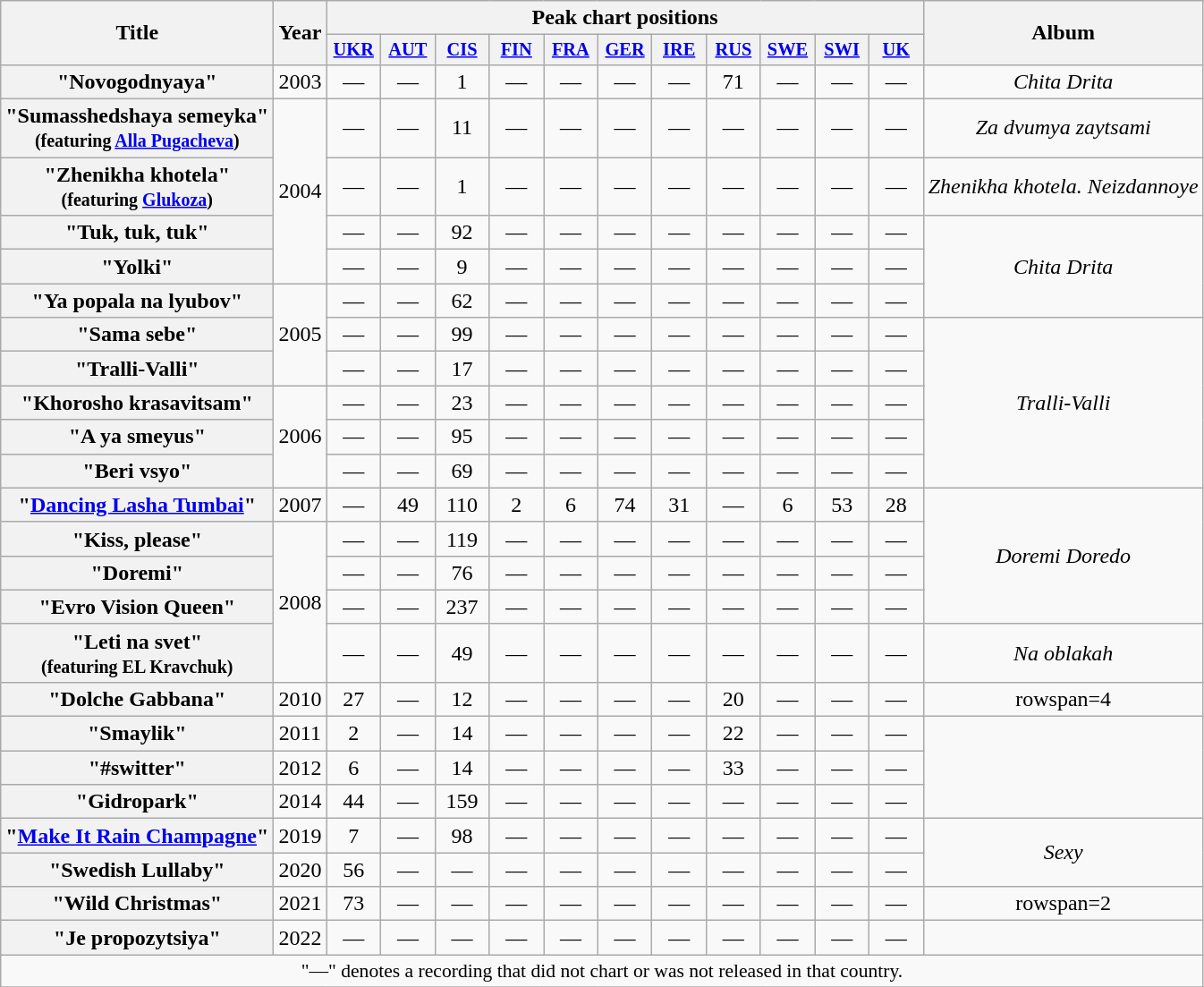<table class="wikitable plainrowheaders" style="text-align:center;">
<tr>
<th rowspan=2>Title</th>
<th rowspan=2>Year</th>
<th colspan=11>Peak chart positions</th>
<th rowspan=2>Album</th>
</tr>
<tr>
<th colspan=1 style="width:2.5em; font-size:85%"><a href='#'>UKR</a> <br></th>
<th rowspan=1 style="width:2.5em; font-size:85%"><a href='#'>AUT</a><br></th>
<th rowspan=1 style="width:2.5em; font-size:85%"><a href='#'>CIS</a><br></th>
<th rowspan=1 style="width:2.5em; font-size:85%"><a href='#'>FIN</a><br></th>
<th rowspan=1 style="width:2.5em; font-size:85%"><a href='#'>FRA</a><br></th>
<th rowspan=1 style="width:2.5em; font-size:85%"><a href='#'>GER</a><br></th>
<th rowspan=1 style="width:2.5em; font-size:85%"><a href='#'>IRE</a><br></th>
<th rowspan=1 style="width:2.5em; font-size:85%"><a href='#'>RUS</a><br></th>
<th rowspan=1 style="width:2.5em; font-size:85%"><a href='#'>SWE</a><br></th>
<th rowspan=1 style="width:2.5em; font-size:85%"><a href='#'>SWI</a><br></th>
<th rowspan=1 style="width:2.5em; font-size:85%"><a href='#'>UK</a><br></th>
</tr>
<tr>
<th scope="row">"Novogodnyaya"</th>
<td>2003</td>
<td>—</td>
<td>—</td>
<td>1</td>
<td>—</td>
<td>—</td>
<td>—</td>
<td>—</td>
<td>71</td>
<td>—</td>
<td>—</td>
<td>—</td>
<td><em>Chita Drita</em></td>
</tr>
<tr>
<th scope="row">"Sumasshedshaya semeyka"<br><small>(featuring <a href='#'>Alla Pugacheva</a>)</small></th>
<td rowspan=4>2004</td>
<td>—</td>
<td>—</td>
<td>11</td>
<td>—</td>
<td>—</td>
<td>—</td>
<td>—</td>
<td>—</td>
<td>—</td>
<td>—</td>
<td>—</td>
<td><em>Za dvumya zaytsami</em></td>
</tr>
<tr>
<th scope="row">"Zhenikha khotela"<br><small>(featuring <a href='#'>Glukoza</a>)</small></th>
<td>—</td>
<td>—</td>
<td>1</td>
<td>—</td>
<td>—</td>
<td>—</td>
<td>—</td>
<td>—</td>
<td>—</td>
<td>—</td>
<td>—</td>
<td><em>Zhenikha khotela. Neizdannoye</em></td>
</tr>
<tr>
<th scope="row">"Tuk, tuk, tuk"</th>
<td>—</td>
<td>—</td>
<td>92</td>
<td>—</td>
<td>—</td>
<td>—</td>
<td>—</td>
<td>—</td>
<td>—</td>
<td>—</td>
<td>—</td>
<td rowspan=3><em>Chita Drita</em></td>
</tr>
<tr>
<th scope="row">"Yolki"</th>
<td>—</td>
<td>—</td>
<td>9</td>
<td>—</td>
<td>—</td>
<td>—</td>
<td>—</td>
<td>—</td>
<td>—</td>
<td>—</td>
<td>—</td>
</tr>
<tr>
<th scope="row">"Ya popala na lyubov"</th>
<td rowspan=3>2005</td>
<td>—</td>
<td>—</td>
<td>62</td>
<td>—</td>
<td>—</td>
<td>—</td>
<td>—</td>
<td>—</td>
<td>—</td>
<td>—</td>
<td>—</td>
</tr>
<tr>
<th scope="row">"Sama sebe"</th>
<td>—</td>
<td>—</td>
<td>99</td>
<td>—</td>
<td>—</td>
<td>—</td>
<td>—</td>
<td>—</td>
<td>—</td>
<td>—</td>
<td>—</td>
<td rowspan=5><em>Tralli-Valli</em></td>
</tr>
<tr>
<th scope="row">"Tralli-Valli"</th>
<td>—</td>
<td>—</td>
<td>17</td>
<td>—</td>
<td>—</td>
<td>—</td>
<td>—</td>
<td>—</td>
<td>—</td>
<td>—</td>
<td>—</td>
</tr>
<tr>
<th scope="row">"Khorosho krasavitsam"</th>
<td rowspan=3>2006</td>
<td>—</td>
<td>—</td>
<td>23</td>
<td>—</td>
<td>—</td>
<td>—</td>
<td>—</td>
<td>—</td>
<td>—</td>
<td>—</td>
<td>—</td>
</tr>
<tr>
<th scope="row">"A ya smeyus"</th>
<td>—</td>
<td>—</td>
<td>95</td>
<td>—</td>
<td>—</td>
<td>—</td>
<td>—</td>
<td>—</td>
<td>—</td>
<td>—</td>
<td>—</td>
</tr>
<tr>
<th scope="row">"Beri vsyo"</th>
<td>—</td>
<td>—</td>
<td>69</td>
<td>—</td>
<td>—</td>
<td>—</td>
<td>—</td>
<td>—</td>
<td>—</td>
<td>—</td>
<td>—</td>
</tr>
<tr>
<th scope="row">"<a href='#'>Dancing Lasha Tumbai</a>"</th>
<td>2007</td>
<td>—</td>
<td>49</td>
<td>110</td>
<td>2</td>
<td>6</td>
<td>74</td>
<td>31</td>
<td>—</td>
<td>6</td>
<td>53</td>
<td>28</td>
<td rowspan=4><em>Doremi Doredo</em></td>
</tr>
<tr>
<th scope="row">"Kiss, please"</th>
<td rowspan=4>2008</td>
<td>—</td>
<td>—</td>
<td>119</td>
<td>—</td>
<td>—</td>
<td>—</td>
<td>—</td>
<td>—</td>
<td>—</td>
<td>—</td>
<td>—</td>
</tr>
<tr>
<th scope="row">"Doremi"</th>
<td>—</td>
<td>—</td>
<td>76</td>
<td>—</td>
<td>—</td>
<td>—</td>
<td>—</td>
<td>—</td>
<td>—</td>
<td>—</td>
<td>—</td>
</tr>
<tr>
<th scope="row">"Evro Vision Queen"</th>
<td>—</td>
<td>—</td>
<td>237</td>
<td>—</td>
<td>—</td>
<td>—</td>
<td>—</td>
<td>—</td>
<td>—</td>
<td>—</td>
<td>—</td>
</tr>
<tr>
<th scope="row">"Leti na svet"<br><small>(featuring EL Kravchuk)</small></th>
<td>—</td>
<td>—</td>
<td>49</td>
<td>—</td>
<td>—</td>
<td>—</td>
<td>—</td>
<td>—</td>
<td>—</td>
<td>—</td>
<td>—</td>
<td><em>Na oblakah</em></td>
</tr>
<tr>
<th scope="row">"Dolche Gabbana"</th>
<td>2010</td>
<td>27</td>
<td>—</td>
<td>12</td>
<td>—</td>
<td>—</td>
<td>—</td>
<td>—</td>
<td>20</td>
<td>—</td>
<td>—</td>
<td>—</td>
<td>rowspan=4 </td>
</tr>
<tr>
<th scope="row">"Smaylik"</th>
<td>2011</td>
<td>2</td>
<td>—</td>
<td>14</td>
<td>—</td>
<td>—</td>
<td>—</td>
<td>—</td>
<td>22</td>
<td>—</td>
<td>—</td>
<td>—</td>
</tr>
<tr>
<th scope="row">"#switter"</th>
<td>2012</td>
<td>6</td>
<td>—</td>
<td>14</td>
<td>—</td>
<td>—</td>
<td>—</td>
<td>—</td>
<td>33</td>
<td>—</td>
<td>—</td>
<td>—</td>
</tr>
<tr>
<th scope="row">"Gidropark"</th>
<td>2014</td>
<td>44</td>
<td>—</td>
<td>159</td>
<td>—</td>
<td>—</td>
<td>—</td>
<td>—</td>
<td>—</td>
<td>—</td>
<td>—</td>
<td>—</td>
</tr>
<tr>
<th scope="row">"<a href='#'>Make It Rain Champagne</a>"</th>
<td>2019</td>
<td>7</td>
<td>—</td>
<td>98</td>
<td>—</td>
<td>—</td>
<td>—</td>
<td>—</td>
<td>—</td>
<td>—</td>
<td>—</td>
<td>—</td>
<td rowspan=2><em>Sexy</em></td>
</tr>
<tr>
<th scope="row">"Swedish Lullaby"</th>
<td>2020</td>
<td>56</td>
<td>—</td>
<td>—</td>
<td>—</td>
<td>—</td>
<td>—</td>
<td>—</td>
<td>—</td>
<td>—</td>
<td>—</td>
<td>—</td>
</tr>
<tr>
<th scope="row">"Wild Christmas"</th>
<td>2021</td>
<td>73</td>
<td>—</td>
<td>—</td>
<td>—</td>
<td>—</td>
<td>—</td>
<td>—</td>
<td>—</td>
<td>—</td>
<td>—</td>
<td>—</td>
<td>rowspan=2 </td>
</tr>
<tr>
<th scope="row">"Je propozytsiya"</th>
<td>2022</td>
<td>—</td>
<td>—</td>
<td>—</td>
<td>—</td>
<td>—</td>
<td>—</td>
<td>—</td>
<td>—</td>
<td>—</td>
<td>—</td>
<td>—</td>
</tr>
<tr>
<td colspan="15" style="font-size:90%">"—" denotes a recording that did not chart or was not released in that country.</td>
</tr>
<tr>
</tr>
</table>
